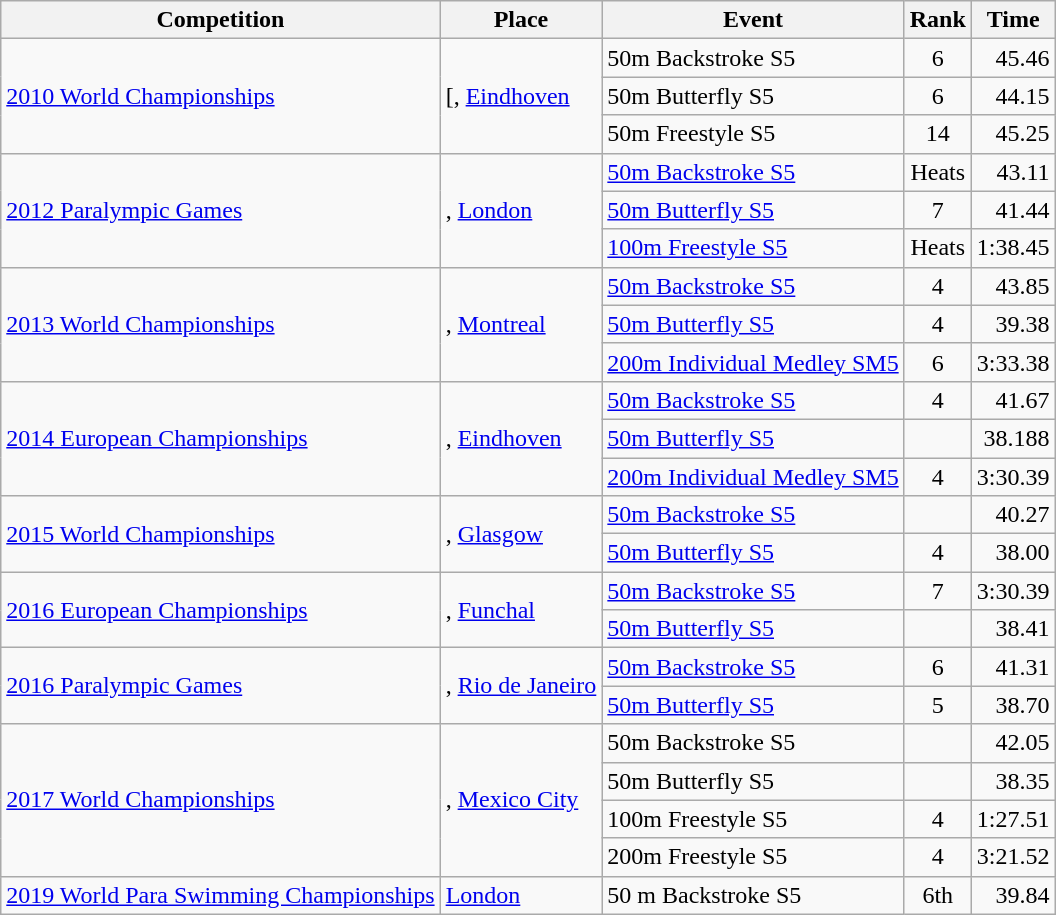<table class=wikitable>
<tr>
<th>Competition</th>
<th>Place</th>
<th>Event</th>
<th>Rank</th>
<th>Time</th>
</tr>
<tr>
<td rowspan=3><a href='#'>2010 World Championships</a></td>
<td rowspan=3>[, <a href='#'>Eindhoven</a></td>
<td>50m Backstroke S5</td>
<td align=center>6</td>
<td align=right>45.46</td>
</tr>
<tr>
<td>50m Butterfly S5</td>
<td align=center>6</td>
<td align=right>44.15</td>
</tr>
<tr>
<td>50m Freestyle S5</td>
<td align=center>14</td>
<td align=right>45.25</td>
</tr>
<tr>
<td rowspan=3><a href='#'>2012 Paralympic Games</a></td>
<td rowspan=3>, <a href='#'>London</a></td>
<td><a href='#'>50m Backstroke S5</a></td>
<td align=center>Heats</td>
<td align=right>43.11</td>
</tr>
<tr>
<td><a href='#'>50m Butterfly S5</a></td>
<td align=center>7</td>
<td align=right>41.44</td>
</tr>
<tr>
<td><a href='#'>100m Freestyle S5</a></td>
<td align=center>Heats</td>
<td align=right>1:38.45</td>
</tr>
<tr>
<td rowspan=3><a href='#'>2013 World Championships</a></td>
<td rowspan=3>, <a href='#'>Montreal</a></td>
<td><a href='#'>50m Backstroke S5</a></td>
<td align=center>4</td>
<td align=right>43.85</td>
</tr>
<tr>
<td><a href='#'>50m Butterfly S5</a></td>
<td align=center>4</td>
<td align=right>39.38</td>
</tr>
<tr>
<td><a href='#'>200m Individual Medley SM5</a></td>
<td align=center>6</td>
<td align=right>3:33.38</td>
</tr>
<tr>
<td rowspan=3><a href='#'>2014 European Championships</a></td>
<td rowspan=3>, <a href='#'>Eindhoven</a></td>
<td><a href='#'>50m Backstroke S5</a></td>
<td align=center>4</td>
<td align=right>41.67</td>
</tr>
<tr>
<td><a href='#'>50m Butterfly S5</a></td>
<td align=center></td>
<td align=right>38.188</td>
</tr>
<tr>
<td><a href='#'>200m Individual Medley SM5</a></td>
<td align=center>4</td>
<td align=right>3:30.39</td>
</tr>
<tr>
<td rowspan=2><a href='#'>2015 World Championships</a></td>
<td rowspan=2>, <a href='#'>Glasgow</a></td>
<td><a href='#'>50m Backstroke S5</a></td>
<td align=center></td>
<td align=right>40.27</td>
</tr>
<tr>
<td><a href='#'>50m Butterfly S5</a></td>
<td align=center>4</td>
<td align=right>38.00</td>
</tr>
<tr>
<td rowspan=2><a href='#'>2016 European Championships</a></td>
<td rowspan=2>, <a href='#'>Funchal</a></td>
<td><a href='#'>50m Backstroke S5</a></td>
<td align=center>7</td>
<td align=right>3:30.39</td>
</tr>
<tr>
<td><a href='#'>50m Butterfly S5</a></td>
<td align=center></td>
<td align=right>38.41</td>
</tr>
<tr>
<td rowspan=2><a href='#'>2016 Paralympic Games</a></td>
<td rowspan=2>, <a href='#'>Rio de Janeiro</a></td>
<td><a href='#'>50m Backstroke S5</a></td>
<td align=center>6</td>
<td align=right>41.31</td>
</tr>
<tr>
<td><a href='#'>50m Butterfly S5</a></td>
<td align=center>5</td>
<td align=right>38.70</td>
</tr>
<tr>
<td rowspan=4><a href='#'>2017 World Championships</a></td>
<td rowspan=4>, <a href='#'>Mexico City</a></td>
<td>50m Backstroke S5</td>
<td align=center></td>
<td align=right>42.05</td>
</tr>
<tr>
<td>50m Butterfly S5</td>
<td align=center></td>
<td align=right>38.35</td>
</tr>
<tr>
<td>100m Freestyle S5</td>
<td align=center>4</td>
<td align=right>1:27.51</td>
</tr>
<tr>
<td>200m Freestyle S5</td>
<td align=center>4</td>
<td align=right>3:21.52</td>
</tr>
<tr>
<td><a href='#'>2019 World Para Swimming Championships</a></td>
<td> <a href='#'>London</a></td>
<td>50 m Backstroke S5</td>
<td align=center>6th</td>
<td align=right>39.84</td>
</tr>
</table>
